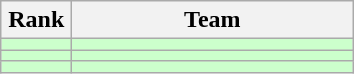<table class="wikitable" style="text-align: center;">
<tr>
<th width=40>Rank</th>
<th width=180>Team</th>
</tr>
<tr bgcolor=#ccffcc>
<td></td>
<td style="text-align:left;"></td>
</tr>
<tr bgcolor=#ccffcc>
<td></td>
<td style="text-align:left;"></td>
</tr>
<tr bgcolor=#ccffcc>
<td></td>
<td style="text-align:left;"></td>
</tr>
</table>
